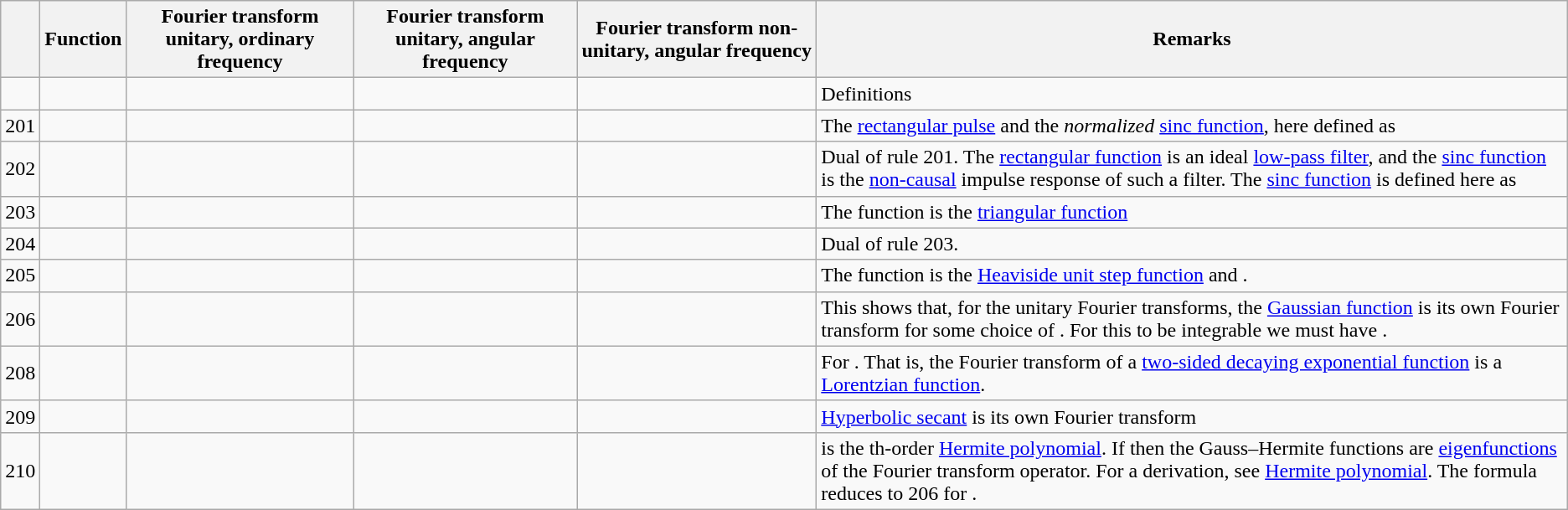<table class="wikitable">
<tr>
<th></th>
<th>Function</th>
<th>Fourier transform  unitary, ordinary frequency</th>
<th>Fourier transform  unitary, angular frequency</th>
<th>Fourier transform  non-unitary, angular frequency</th>
<th>Remarks</th>
</tr>
<tr>
<td></td>
<td></td>
<td></td>
<td></td>
<td></td>
<td>Definitions</td>
</tr>
<tr>
<td> 201</td>
<td></td>
<td></td>
<td></td>
<td></td>
<td>The <a href='#'>rectangular pulse</a> and the <em>normalized</em> <a href='#'>sinc function</a>, here defined as </td>
</tr>
<tr>
<td>202</td>
<td></td>
<td></td>
<td></td>
<td></td>
<td>Dual of rule 201. The <a href='#'>rectangular function</a> is an ideal <a href='#'>low-pass filter</a>, and the <a href='#'>sinc function</a> is the <a href='#'>non-causal</a> impulse response of such a filter. The <a href='#'>sinc function</a> is defined here as </td>
</tr>
<tr>
<td>203</td>
<td></td>
<td></td>
<td></td>
<td></td>
<td>The function  is the <a href='#'>triangular function</a></td>
</tr>
<tr>
<td>204</td>
<td></td>
<td></td>
<td></td>
<td></td>
<td>Dual of rule 203.</td>
</tr>
<tr>
<td>205</td>
<td></td>
<td></td>
<td></td>
<td></td>
<td>The function  is the <a href='#'>Heaviside unit step function</a> and .</td>
</tr>
<tr>
<td>206</td>
<td></td>
<td></td>
<td></td>
<td></td>
<td>This shows that, for the unitary Fourier transforms, the <a href='#'>Gaussian function</a>  is its own Fourier transform for some choice of . For this to be integrable we must have .</td>
</tr>
<tr>
<td>208</td>
<td></td>
<td></td>
<td></td>
<td></td>
<td>For . That is, the Fourier transform of a <a href='#'>two-sided decaying exponential function</a> is a <a href='#'>Lorentzian function</a>.</td>
</tr>
<tr>
<td>209</td>
<td></td>
<td></td>
<td></td>
<td></td>
<td><a href='#'>Hyperbolic secant</a> is its own Fourier transform</td>
</tr>
<tr>
<td>210</td>
<td></td>
<td></td>
<td></td>
<td></td>
<td> is the th-order <a href='#'>Hermite polynomial</a>. If  then the Gauss–Hermite functions are <a href='#'>eigenfunctions</a> of the Fourier transform operator. For a derivation, see <a href='#'>Hermite polynomial</a>. The formula reduces to 206 for .</td>
</tr>
</table>
